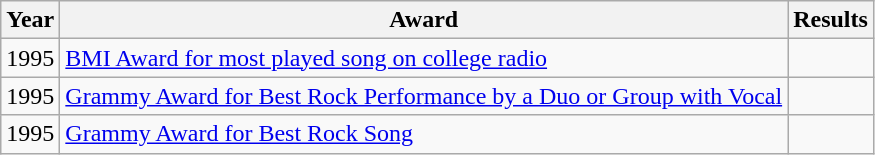<table class="wikitable">
<tr>
<th>Year</th>
<th>Award</th>
<th>Results</th>
</tr>
<tr>
<td>1995</td>
<td><a href='#'>BMI Award for most played song on college radio</a></td>
<td></td>
</tr>
<tr>
<td>1995</td>
<td><a href='#'>Grammy Award for Best Rock Performance by a Duo or Group with Vocal</a></td>
<td></td>
</tr>
<tr>
<td>1995</td>
<td><a href='#'>Grammy Award for Best Rock Song</a></td>
<td></td>
</tr>
</table>
